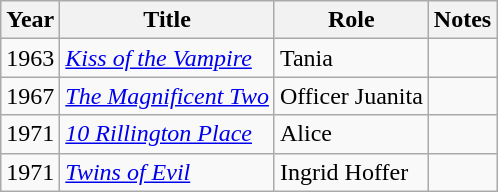<table class="wikitable">
<tr>
<th>Year</th>
<th>Title</th>
<th>Role</th>
<th>Notes</th>
</tr>
<tr>
<td>1963</td>
<td><em><a href='#'>Kiss of the Vampire</a></em></td>
<td>Tania</td>
<td></td>
</tr>
<tr>
<td>1967</td>
<td><em><a href='#'>The Magnificent Two</a></em></td>
<td>Officer Juanita</td>
<td></td>
</tr>
<tr>
<td>1971</td>
<td><em><a href='#'>10 Rillington Place</a></em></td>
<td>Alice</td>
<td></td>
</tr>
<tr>
<td>1971</td>
<td><em><a href='#'>Twins of Evil</a></em></td>
<td>Ingrid Hoffer</td>
<td></td>
</tr>
</table>
